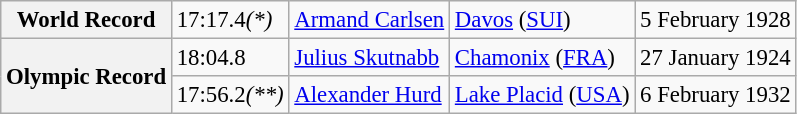<table class="wikitable" style="font-size:95%;">
<tr>
<th>World Record</th>
<td>17:17.4<em>(*)</em></td>
<td> <a href='#'>Armand Carlsen</a></td>
<td><a href='#'>Davos</a> (<a href='#'>SUI</a>)</td>
<td>5 February 1928</td>
</tr>
<tr>
<th rowspan=2>Olympic Record</th>
<td>18:04.8</td>
<td> <a href='#'>Julius Skutnabb</a></td>
<td><a href='#'>Chamonix</a> (<a href='#'>FRA</a>)</td>
<td>27 January 1924</td>
</tr>
<tr>
<td>17:56.2<em>(**)</em></td>
<td> <a href='#'>Alexander Hurd</a></td>
<td><a href='#'>Lake Placid</a> (<a href='#'>USA</a>)</td>
<td>6 February 1932</td>
</tr>
</table>
